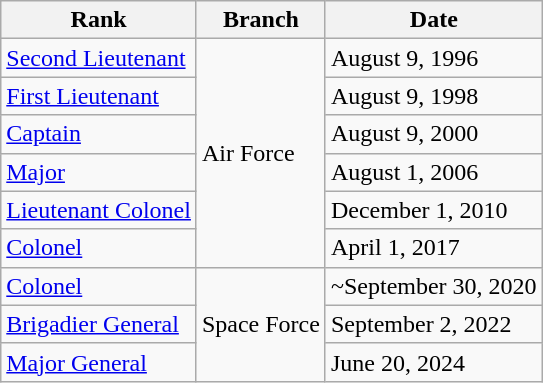<table class="wikitable">
<tr>
<th>Rank</th>
<th>Branch</th>
<th>Date</th>
</tr>
<tr>
<td> <a href='#'>Second Lieutenant</a></td>
<td rowspan=6>Air Force</td>
<td>August 9, 1996</td>
</tr>
<tr>
<td> <a href='#'>First Lieutenant</a></td>
<td>August 9, 1998</td>
</tr>
<tr>
<td> <a href='#'>Captain</a></td>
<td>August 9, 2000</td>
</tr>
<tr>
<td> <a href='#'>Major</a></td>
<td>August 1, 2006</td>
</tr>
<tr>
<td> <a href='#'>Lieutenant Colonel</a></td>
<td>December 1, 2010</td>
</tr>
<tr>
<td> <a href='#'>Colonel</a></td>
<td>April 1, 2017</td>
</tr>
<tr>
<td> <a href='#'>Colonel</a></td>
<td rowspan=3>Space Force</td>
<td>~September 30, 2020</td>
</tr>
<tr>
<td> <a href='#'>Brigadier General</a></td>
<td>September 2, 2022</td>
</tr>
<tr>
<td> <a href='#'>Major General</a></td>
<td>June 20, 2024</td>
</tr>
</table>
